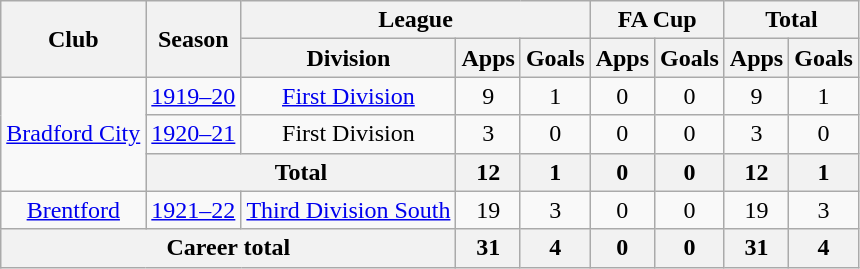<table class="wikitable" style="text-align: center;">
<tr>
<th rowspan="2">Club</th>
<th rowspan="2">Season</th>
<th colspan="3">League</th>
<th colspan="2">FA Cup</th>
<th colspan="2">Total</th>
</tr>
<tr>
<th>Division</th>
<th>Apps</th>
<th>Goals</th>
<th>Apps</th>
<th>Goals</th>
<th>Apps</th>
<th>Goals</th>
</tr>
<tr>
<td rowspan="3"><a href='#'>Bradford City</a></td>
<td><a href='#'>1919–20</a></td>
<td><a href='#'>First Division</a></td>
<td>9</td>
<td>1</td>
<td>0</td>
<td>0</td>
<td>9</td>
<td>1</td>
</tr>
<tr>
<td><a href='#'>1920–21</a></td>
<td>First Division</td>
<td>3</td>
<td>0</td>
<td>0</td>
<td>0</td>
<td>3</td>
<td>0</td>
</tr>
<tr>
<th colspan="2">Total</th>
<th>12</th>
<th>1</th>
<th>0</th>
<th>0</th>
<th>12</th>
<th>1</th>
</tr>
<tr>
<td><a href='#'>Brentford</a></td>
<td><a href='#'>1921–22</a></td>
<td><a href='#'>Third Division South</a></td>
<td>19</td>
<td>3</td>
<td>0</td>
<td>0</td>
<td>19</td>
<td>3</td>
</tr>
<tr>
<th colspan="3">Career total</th>
<th>31</th>
<th>4</th>
<th>0</th>
<th>0</th>
<th>31</th>
<th>4</th>
</tr>
</table>
